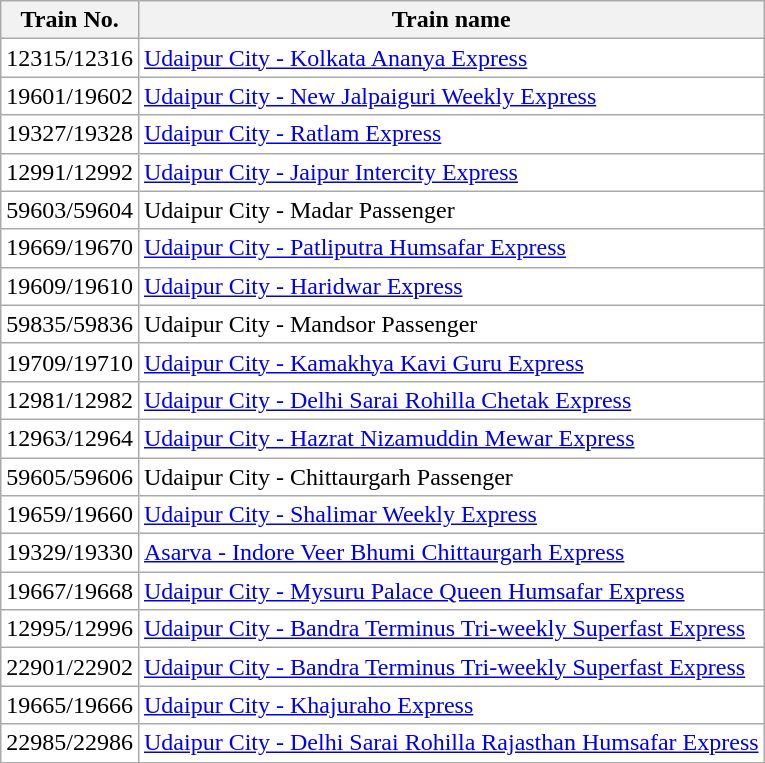<table class="wikitable sortable plainrowheaders" style="background:#fff;">
<tr>
<th scope="col">Train No.</th>
<th scope="col">Train name</th>
</tr>
<tr>
<td>12315/12316</td>
<td><a href='#'>Udaipur City - Kolkata Ananya Express</a></td>
</tr>
<tr>
<td>19601/19602</td>
<td><a href='#'>Udaipur City - New Jalpaiguri Weekly Express</a></td>
</tr>
<tr>
<td>19327/19328</td>
<td><a href='#'>Udaipur City - Ratlam Express</a></td>
</tr>
<tr>
<td>12991/12992</td>
<td><a href='#'>Udaipur City - Jaipur Intercity Express</a></td>
</tr>
<tr>
<td>59603/59604</td>
<td>Udaipur City - Madar Passenger</td>
</tr>
<tr>
<td>19669/19670</td>
<td><a href='#'>Udaipur City - Patliputra Humsafar Express</a></td>
</tr>
<tr>
<td>19609/19610</td>
<td><a href='#'>Udaipur City - Haridwar Express</a></td>
</tr>
<tr>
<td>59835/59836</td>
<td>Udaipur City - Mandsor Passenger</td>
</tr>
<tr>
<td>19709/19710</td>
<td><a href='#'>Udaipur City - Kamakhya Kavi Guru Express</a></td>
</tr>
<tr>
<td>12981/12982</td>
<td><a href='#'>Udaipur City - Delhi Sarai Rohilla Chetak Express</a></td>
</tr>
<tr>
<td>12963/12964</td>
<td><a href='#'>Udaipur City - Hazrat Nizamuddin Mewar Express</a></td>
</tr>
<tr>
<td>59605/59606</td>
<td>Udaipur City - Chittaurgarh Passenger</td>
</tr>
<tr>
<td>19659/19660</td>
<td><a href='#'>Udaipur City - Shalimar Weekly Express</a></td>
</tr>
<tr>
<td>19329/19330</td>
<td><a href='#'>Asarva - Indore Veer Bhumi Chittaurgarh Express</a></td>
</tr>
<tr>
<td>19667/19668</td>
<td><a href='#'>Udaipur City - Mysuru Palace Queen Humsafar Express</a></td>
</tr>
<tr>
<td>12995/12996</td>
<td><a href='#'>Udaipur City - Bandra Terminus Tri-weekly Superfast Express</a></td>
</tr>
<tr>
<td>22901/22902</td>
<td><a href='#'>Udaipur City - Bandra Terminus Tri-weekly Superfast Express</a></td>
</tr>
<tr>
<td>19665/19666</td>
<td><a href='#'>Udaipur City - Khajuraho Express</a></td>
</tr>
<tr>
<td>22985/22986</td>
<td><a href='#'>Udaipur City - Delhi Sarai Rohilla Rajasthan Humsafar Express</a></td>
</tr>
<tr>
</tr>
</table>
